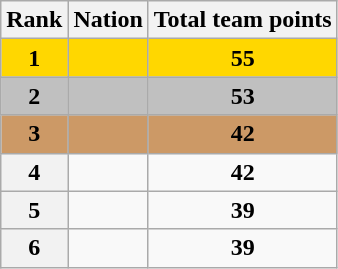<table class="wikitable">
<tr>
<th>Rank</th>
<th>Nation</th>
<th>Total team points</th>
</tr>
<tr bgcolor="gold">
<td align="center"><strong>1</strong></td>
<td></td>
<td align="center"><strong>55</strong></td>
</tr>
<tr bgcolor="silver">
<td align="center"><strong>2</strong></td>
<td></td>
<td align="center"><strong>53</strong></td>
</tr>
<tr bgcolor="cc9966">
<td align="center"><strong>3</strong></td>
<td></td>
<td align="center"><strong>42</strong></td>
</tr>
<tr>
<th>4</th>
<td></td>
<td align="center"><strong>42</strong></td>
</tr>
<tr>
<th>5</th>
<td></td>
<td align="center"><strong>39</strong></td>
</tr>
<tr>
<th>6</th>
<td></td>
<td align="center"><strong>39</strong></td>
</tr>
</table>
